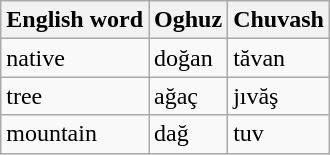<table class="wikitable">
<tr>
<th>English word</th>
<th>Oghuz</th>
<th>Chuvash</th>
</tr>
<tr>
<td>native</td>
<td>doğan</td>
<td>tăvan</td>
</tr>
<tr>
<td>tree</td>
<td>ağaç</td>
<td>jıvăş</td>
</tr>
<tr>
<td>mountain</td>
<td>dağ</td>
<td>tuv</td>
</tr>
</table>
